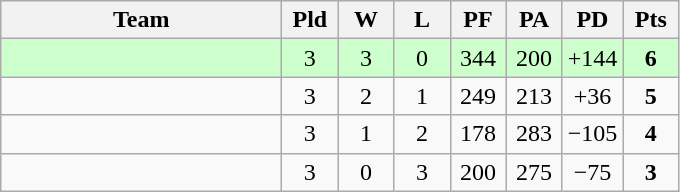<table class=wikitable style="text-align:center">
<tr>
<th width=180>Team</th>
<th width=30>Pld</th>
<th width=30>W</th>
<th width=30>L</th>
<th width=30>PF</th>
<th width=30>PA</th>
<th width=30>PD</th>
<th width=30>Pts</th>
</tr>
<tr bgcolor="#ccffcc">
<td align="left"></td>
<td>3</td>
<td>3</td>
<td>0</td>
<td>344</td>
<td>200</td>
<td>+144</td>
<td><strong>6</strong></td>
</tr>
<tr>
<td align="left"></td>
<td>3</td>
<td>2</td>
<td>1</td>
<td>249</td>
<td>213</td>
<td>+36</td>
<td><strong>5</strong></td>
</tr>
<tr>
<td align="left"></td>
<td>3</td>
<td>1</td>
<td>2</td>
<td>178</td>
<td>283</td>
<td>−105</td>
<td><strong>4</strong></td>
</tr>
<tr>
<td align="left"></td>
<td>3</td>
<td>0</td>
<td>3</td>
<td>200</td>
<td>275</td>
<td>−75</td>
<td><strong>3</strong></td>
</tr>
</table>
